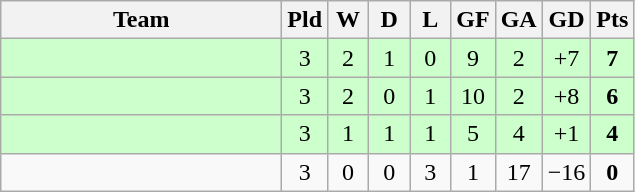<table class="wikitable" style="text-align:center;">
<tr>
<th width=180>Team</th>
<th width=20>Pld</th>
<th width=20>W</th>
<th width=20>D</th>
<th width=20>L</th>
<th width=20>GF</th>
<th width=20>GA</th>
<th width=20>GD</th>
<th width=20>Pts</th>
</tr>
<tr bgcolor=ccffcc>
<td align="left"><em></em></td>
<td>3</td>
<td>2</td>
<td>1</td>
<td>0</td>
<td>9</td>
<td>2</td>
<td>+7</td>
<td><strong>7</strong></td>
</tr>
<tr bgcolor=ccffcc>
<td align="left"></td>
<td>3</td>
<td>2</td>
<td>0</td>
<td>1</td>
<td>10</td>
<td>2</td>
<td>+8</td>
<td><strong>6</strong></td>
</tr>
<tr bgcolor=ccffcc>
<td align="left"></td>
<td>3</td>
<td>1</td>
<td>1</td>
<td>1</td>
<td>5</td>
<td>4</td>
<td>+1</td>
<td><strong>4</strong></td>
</tr>
<tr>
<td align="left"></td>
<td>3</td>
<td>0</td>
<td>0</td>
<td>3</td>
<td>1</td>
<td>17</td>
<td>−16</td>
<td><strong>0</strong></td>
</tr>
</table>
